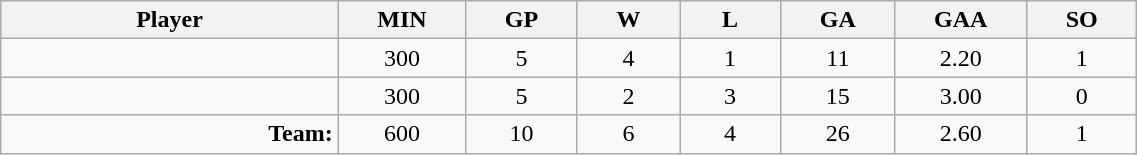<table class="wikitable sortable" width="60%">
<tr>
<th bgcolor="#DDDDFF" width="10%">Player</th>
<th width="3%" bgcolor="#DDDDFF" title="Minutes played">MIN</th>
<th width="3%" bgcolor="#DDDDFF" title="Games played in">GP</th>
<th width="3%" bgcolor="#DDDDFF" title="Games played in">W</th>
<th width="3%" bgcolor="#DDDDFF"title="Games played in">L</th>
<th width="3%" bgcolor="#DDDDFF" title="Goals against">GA</th>
<th width="3%" bgcolor="#DDDDFF" title="Goals against average">GAA</th>
<th width="3%" bgcolor="#DDDDFF" title="Shut-outs">SO</th>
</tr>
<tr align="center">
<td align="right"></td>
<td>300</td>
<td>5</td>
<td>4</td>
<td>1</td>
<td>11</td>
<td>2.20</td>
<td>1</td>
</tr>
<tr align="center">
<td align="right"></td>
<td>300</td>
<td>5</td>
<td>2</td>
<td>3</td>
<td>15</td>
<td>3.00</td>
<td>0</td>
</tr>
<tr align="center">
<td align="right"><strong>Team:</strong></td>
<td>600</td>
<td>10</td>
<td>6</td>
<td>4</td>
<td>26</td>
<td>2.60</td>
<td>1</td>
</tr>
</table>
